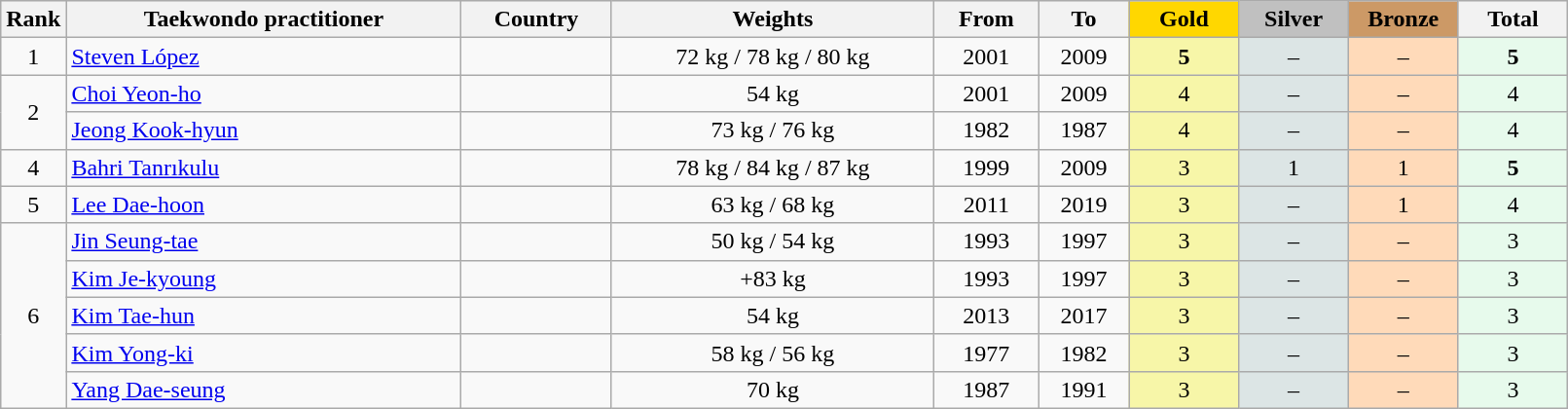<table class="wikitable plainrowheaders" width=85% style="text-align:center;">
<tr style="background-color:#EDEDED;">
<th class="hintergrundfarbe5" style="width:1em">Rank</th>
<th class="hintergrundfarbe5">Taekwondo practitioner</th>
<th class="hintergrundfarbe5">Country</th>
<th class="hintergrundfarbe5">Weights</th>
<th class="hintergrundfarbe5">From</th>
<th class="hintergrundfarbe5">To</th>
<th style="background:    gold; width:7%">Gold</th>
<th style="background:  silver; width:7%">Silver</th>
<th style="background: #CC9966; width:7%">Bronze</th>
<th class="hintergrundfarbe5" style="width:7%">Total</th>
</tr>
<tr>
<td>1</td>
<td align="left"><a href='#'>Steven López</a></td>
<td align="left"></td>
<td>72 kg / 78 kg / 80 kg</td>
<td>2001</td>
<td>2009</td>
<td bgcolor="#F7F6A8"><strong>5</strong></td>
<td bgcolor="#DCE5E5">–</td>
<td bgcolor="#FFDAB9">–</td>
<td bgcolor="#E7FAEC"><strong>5</strong></td>
</tr>
<tr align="center">
<td rowspan="2">2</td>
<td align="left"><a href='#'>Choi Yeon-ho</a></td>
<td align="left"></td>
<td>54 kg</td>
<td>2001</td>
<td>2009</td>
<td bgcolor="#F7F6A8">4</td>
<td bgcolor="#DCE5E5">–</td>
<td bgcolor="#FFDAB9">–</td>
<td bgcolor="#E7FAEC">4</td>
</tr>
<tr align="center">
<td align="left"><a href='#'>Jeong Kook-hyun</a></td>
<td align="left"></td>
<td>73 kg / 76 kg</td>
<td>1982</td>
<td>1987</td>
<td bgcolor="#F7F6A8">4</td>
<td bgcolor="#DCE5E5">–</td>
<td bgcolor="#FFDAB9">–</td>
<td bgcolor="#E7FAEC">4</td>
</tr>
<tr align="center">
<td>4</td>
<td align="left"><a href='#'>Bahri Tanrıkulu</a></td>
<td align="left"></td>
<td>78 kg / 84 kg / 87 kg</td>
<td>1999</td>
<td>2009</td>
<td bgcolor="#F7F6A8">3</td>
<td bgcolor="#DCE5E5">1</td>
<td bgcolor="#FFDAB9">1</td>
<td bgcolor="#E7FAEC"><strong>5</strong></td>
</tr>
<tr align="center">
<td>5</td>
<td align="left"><a href='#'>Lee Dae-hoon</a></td>
<td align="left"></td>
<td>63 kg / 68 kg</td>
<td>2011</td>
<td>2019</td>
<td bgcolor="#F7F6A8">3</td>
<td bgcolor="#DCE5E5">–</td>
<td bgcolor="#FFDAB9">1</td>
<td bgcolor="#E7FAEC">4</td>
</tr>
<tr align="center">
<td rowspan="5">6</td>
<td align="left"><a href='#'>Jin Seung-tae</a></td>
<td align="left"></td>
<td>50 kg / 54 kg</td>
<td>1993</td>
<td>1997</td>
<td bgcolor="#F7F6A8">3</td>
<td bgcolor="#DCE5E5">–</td>
<td bgcolor="#FFDAB9">–</td>
<td bgcolor="#E7FAEC">3</td>
</tr>
<tr align="center">
<td align="left"><a href='#'>Kim Je-kyoung</a></td>
<td align="left"></td>
<td>+83 kg</td>
<td>1993</td>
<td>1997</td>
<td bgcolor="#F7F6A8">3</td>
<td bgcolor="#DCE5E5">–</td>
<td bgcolor="#FFDAB9">–</td>
<td bgcolor="#E7FAEC">3</td>
</tr>
<tr align="center">
<td align="left"><a href='#'>Kim Tae-hun</a></td>
<td align="left"></td>
<td>54 kg</td>
<td>2013</td>
<td>2017</td>
<td bgcolor="#F7F6A8">3</td>
<td bgcolor="#DCE5E5">–</td>
<td bgcolor="#FFDAB9">–</td>
<td bgcolor="#E7FAEC">3</td>
</tr>
<tr align="center">
<td align="left"><a href='#'>Kim Yong-ki</a></td>
<td align="left"></td>
<td>58 kg / 56 kg</td>
<td>1977</td>
<td>1982</td>
<td bgcolor="#F7F6A8">3</td>
<td bgcolor="#DCE5E5">–</td>
<td bgcolor="#FFDAB9">–</td>
<td bgcolor="#E7FAEC">3</td>
</tr>
<tr align="center">
<td align="left"><a href='#'>Yang Dae-seung</a></td>
<td align="left"></td>
<td>70 kg</td>
<td>1987</td>
<td>1991</td>
<td bgcolor="#F7F6A8">3</td>
<td bgcolor="#DCE5E5">–</td>
<td bgcolor="#FFDAB9">–</td>
<td bgcolor="#E7FAEC">3</td>
</tr>
</table>
